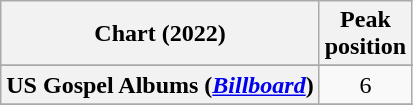<table class="wikitable sortable plainrowheaders" style="text-align:center">
<tr>
<th scope="col">Chart (2022)</th>
<th scope="col">Peak<br> position</th>
</tr>
<tr>
</tr>
<tr>
<th scope="row">US Gospel Albums (<a href='#'><em>Billboard</em></a>)</th>
<td>6</td>
</tr>
<tr>
</tr>
</table>
